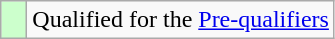<table class="wikitable">
<tr>
<td style="width:10px; background:#CCFFCC;"></td>
<td>Qualified for the <a href='#'>Pre-qualifiers</a></td>
</tr>
</table>
